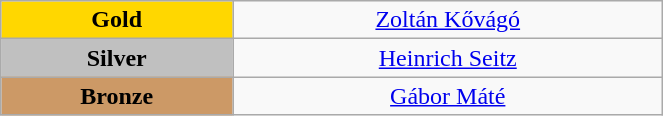<table class="wikitable" style="text-align:center; " width="35%">
<tr>
<td bgcolor="gold"><strong>Gold</strong></td>
<td><a href='#'>Zoltán Kővágó</a><br>  <small><em></em></small></td>
</tr>
<tr>
<td bgcolor="silver"><strong>Silver</strong></td>
<td><a href='#'>Heinrich Seitz</a><br>  <small><em></em></small></td>
</tr>
<tr>
<td bgcolor="CC9966"><strong>Bronze</strong></td>
<td><a href='#'>Gábor Máté</a><br>  <small><em></em></small></td>
</tr>
</table>
